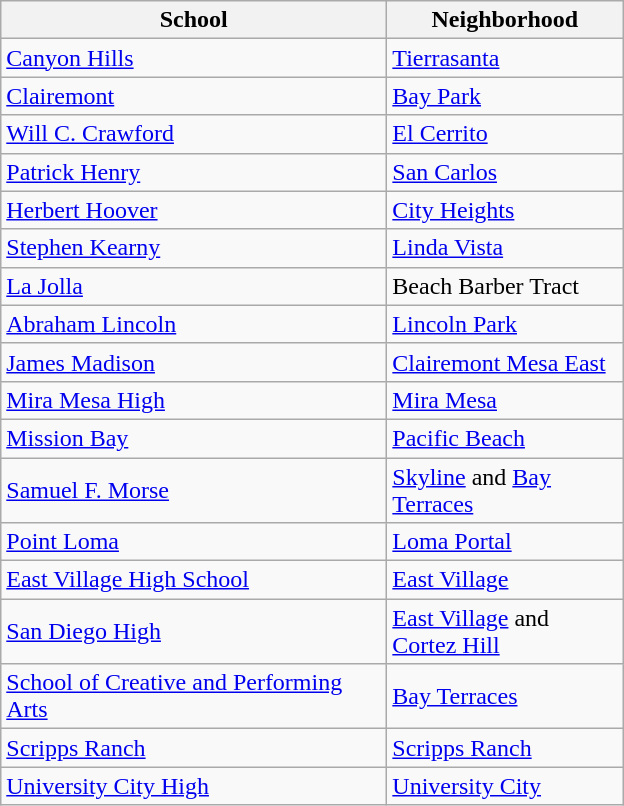<table class="wikitable">
<tr>
<th width="250">School</th>
<th width="150">Neighborhood</th>
</tr>
<tr>
<td><a href='#'>Canyon Hills</a></td>
<td><a href='#'>Tierrasanta</a></td>
</tr>
<tr>
<td><a href='#'>Clairemont</a></td>
<td><a href='#'>Bay Park</a></td>
</tr>
<tr>
<td><a href='#'>Will C. Crawford</a></td>
<td><a href='#'>El Cerrito</a></td>
</tr>
<tr>
<td><a href='#'>Patrick Henry</a></td>
<td><a href='#'>San Carlos</a></td>
</tr>
<tr>
<td><a href='#'>Herbert Hoover</a></td>
<td><a href='#'>City Heights</a></td>
</tr>
<tr>
<td><a href='#'>Stephen Kearny</a></td>
<td><a href='#'>Linda Vista</a></td>
</tr>
<tr>
<td><a href='#'>La Jolla</a></td>
<td>Beach Barber Tract</td>
</tr>
<tr>
<td><a href='#'>Abraham Lincoln</a></td>
<td><a href='#'>Lincoln Park</a></td>
</tr>
<tr>
<td><a href='#'>James Madison</a></td>
<td><a href='#'>Clairemont Mesa East</a></td>
</tr>
<tr>
<td><a href='#'>Mira Mesa High</a></td>
<td><a href='#'>Mira Mesa</a></td>
</tr>
<tr>
<td><a href='#'>Mission Bay</a></td>
<td><a href='#'>Pacific Beach</a></td>
</tr>
<tr>
<td><a href='#'>Samuel F. Morse</a></td>
<td><a href='#'>Skyline</a> and <a href='#'>Bay Terraces</a></td>
</tr>
<tr>
<td><a href='#'>Point Loma</a></td>
<td><a href='#'>Loma Portal</a></td>
</tr>
<tr>
<td><a href='#'>East Village High School</a></td>
<td><a href='#'>East Village</a></td>
</tr>
<tr>
<td><a href='#'>San Diego High</a></td>
<td><a href='#'>East Village</a> and <a href='#'>Cortez Hill</a></td>
</tr>
<tr>
<td><a href='#'>School of Creative and Performing Arts</a></td>
<td><a href='#'>Bay Terraces</a></td>
</tr>
<tr>
<td><a href='#'>Scripps Ranch</a></td>
<td><a href='#'>Scripps Ranch</a></td>
</tr>
<tr>
<td><a href='#'>University City High</a></td>
<td><a href='#'>University City</a></td>
</tr>
</table>
